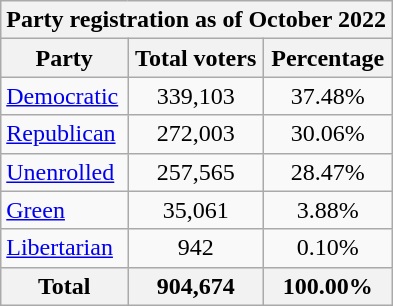<table class="wikitable" style="align:left">
<tr>
<th colspan="3">Party registration as of October 2022</th>
</tr>
<tr>
<th>Party</th>
<th>Total voters</th>
<th>Percentage</th>
</tr>
<tr | >
<td><a href='#'>Democratic</a></td>
<td align="center">339,103</td>
<td align="center">37.48%</td>
</tr>
<tr | >
<td><a href='#'>Republican</a></td>
<td align="center">272,003</td>
<td align="center">30.06%</td>
</tr>
<tr | >
<td><a href='#'>Unenrolled</a></td>
<td align="center">257,565</td>
<td align="center">28.47%</td>
</tr>
<tr | >
<td><a href='#'>Green</a></td>
<td align="center">35,061</td>
<td align="center">3.88%</td>
</tr>
<tr | >
<td><a href='#'>Libertarian</a></td>
<td align="center">942</td>
<td align="center">0.10%</td>
</tr>
<tr>
<th>Total</th>
<th align="center">904,674</th>
<th align="center">100.00%</th>
</tr>
</table>
